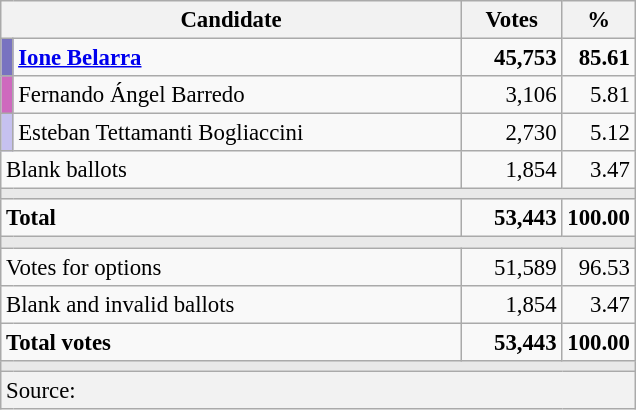<table class="wikitable" style="text-align:right; font-size:95%;">
<tr>
<th colspan="2" width="300">Candidate</th>
<th width="60">Votes</th>
<th width="40">%</th>
</tr>
<tr>
<td width="1" bgcolor="#7873C0"></td>
<td align="left"><strong><a href='#'>Ione Belarra</a></strong></td>
<td><strong>45,753</strong></td>
<td><strong>85.61</strong></td>
</tr>
<tr>
<td bgcolor="#CE69BE"></td>
<td align="left">Fernando Ángel Barredo</td>
<td>3,106</td>
<td>5.81</td>
</tr>
<tr>
<td bgcolor="#C6C1F0"></td>
<td align="left">Esteban Tettamanti Bogliaccini</td>
<td>2,730</td>
<td>5.12</td>
</tr>
<tr>
<td colspan="2" align="left">Blank ballots</td>
<td>1,854</td>
<td>3.47</td>
</tr>
<tr>
<td colspan="4" bgcolor="#E9E9E9"></td>
</tr>
<tr style="font-weight:bold;">
<td colspan="2" align="left">Total</td>
<td>53,443</td>
<td>100.00</td>
</tr>
<tr>
<td colspan="4" bgcolor="#E9E9E9"></td>
</tr>
<tr>
<td colspan="2" align="left">Votes for options</td>
<td>51,589</td>
<td>96.53</td>
</tr>
<tr>
<td colspan="2" align="left">Blank and invalid ballots</td>
<td>1,854</td>
<td>3.47</td>
</tr>
<tr style="font-weight:bold;">
<td colspan="2" align="left">Total votes</td>
<td>53,443</td>
<td>100.00</td>
</tr>
<tr>
<td colspan="4" bgcolor="#E9E9E9"></td>
</tr>
<tr style="background-color:#F2F2F2">
<td colspan="4" align="left">Source: </td>
</tr>
</table>
